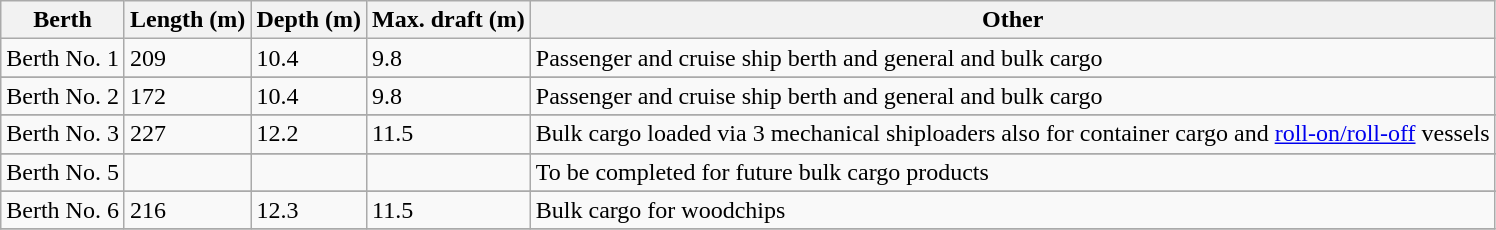<table class="wikitable sortable">
<tr>
<th>Berth</th>
<th>Length (m)</th>
<th>Depth (m)</th>
<th>Max. draft (m)</th>
<th>Other</th>
</tr>
<tr>
<td>Berth No. 1</td>
<td>209</td>
<td>10.4</td>
<td>9.8</td>
<td>Passenger and cruise ship berth and general and bulk cargo</td>
</tr>
<tr>
</tr>
<tr>
<td>Berth No. 2</td>
<td>172</td>
<td>10.4</td>
<td>9.8</td>
<td>Passenger and cruise ship berth and general and bulk cargo</td>
</tr>
<tr>
</tr>
<tr>
<td>Berth No. 3</td>
<td>227</td>
<td>12.2</td>
<td>11.5</td>
<td>Bulk cargo loaded via 3 mechanical shiploaders also for container cargo and <a href='#'>roll-on/roll-off</a> vessels</td>
</tr>
<tr>
</tr>
<tr>
<td>Berth No. 5</td>
<td></td>
<td></td>
<td></td>
<td>To be completed for future bulk cargo products</td>
</tr>
<tr>
</tr>
<tr>
<td>Berth No. 6</td>
<td>216</td>
<td>12.3</td>
<td>11.5</td>
<td>Bulk cargo for woodchips</td>
</tr>
<tr>
</tr>
</table>
